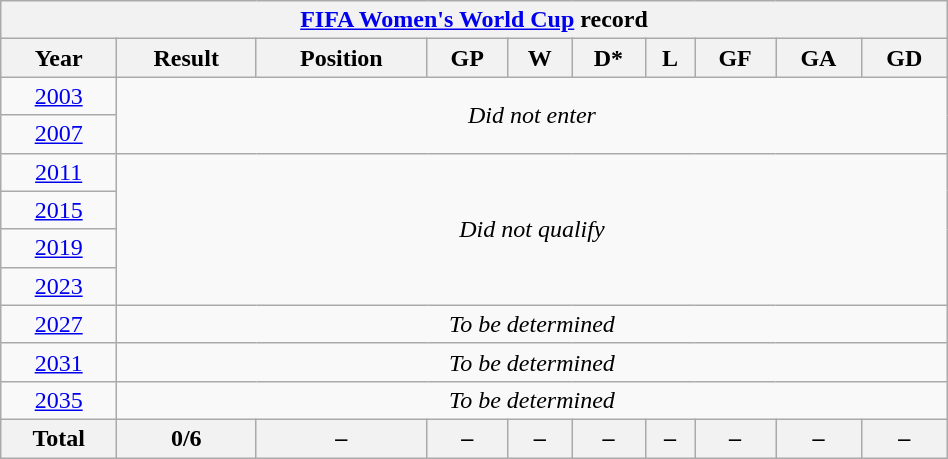<table class="wikitable" style="text-align: center; width:50%;">
<tr>
<th colspan=12><a href='#'>FIFA Women's World Cup</a> record</th>
</tr>
<tr>
<th>Year</th>
<th>Result</th>
<th>Position</th>
<th>GP</th>
<th>W</th>
<th>D*</th>
<th>L</th>
<th>GF</th>
<th>GA</th>
<th>GD</th>
</tr>
<tr>
<td> <a href='#'>2003</a></td>
<td colspan=9 rowspan=2><em>Did not enter</em></td>
</tr>
<tr>
<td> <a href='#'>2007</a></td>
</tr>
<tr>
<td> <a href='#'>2011</a></td>
<td colspan=9 rowspan=4><em>Did not qualify</em></td>
</tr>
<tr>
<td> <a href='#'>2015</a></td>
</tr>
<tr>
<td> <a href='#'>2019</a></td>
</tr>
<tr>
<td> <a href='#'>2023</a></td>
</tr>
<tr>
<td> <a href='#'>2027</a></td>
<td colspan=9><em>To be determined</em></td>
</tr>
<tr>
<td> <a href='#'>2031</a></td>
<td colspan=9><em>To be determined</em></td>
</tr>
<tr>
<td> <a href='#'>2035</a></td>
<td colspan=9><em>To be determined</em></td>
</tr>
<tr>
<th>Total</th>
<th>0/6</th>
<th>–</th>
<th>–</th>
<th>–</th>
<th>–</th>
<th>–</th>
<th>–</th>
<th>–</th>
<th>–</th>
</tr>
</table>
